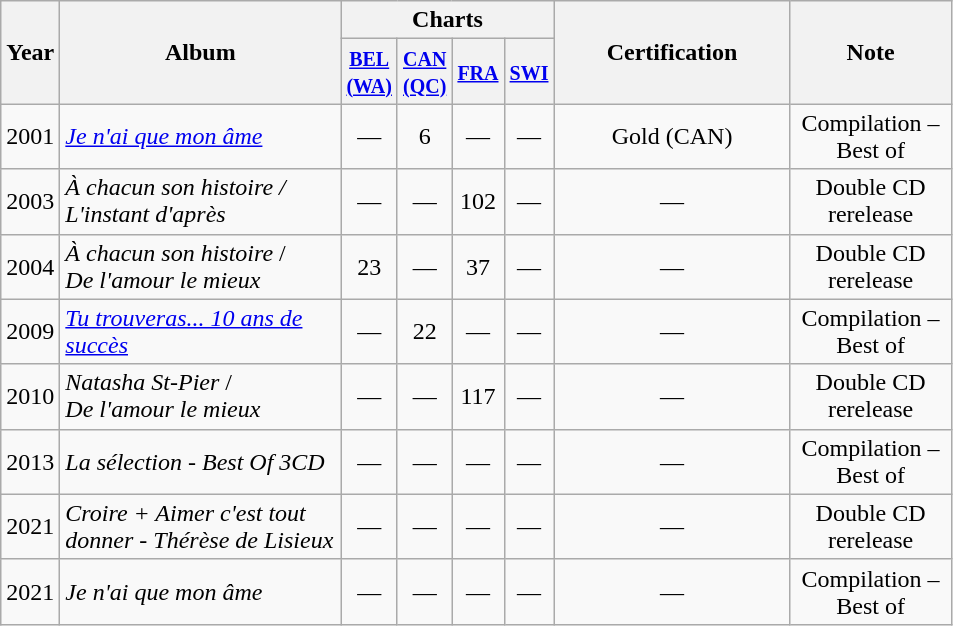<table class="wikitable">
<tr>
<th align="center" rowspan="2" width="10">Year</th>
<th align="center" rowspan="2" width="180">Album</th>
<th align="center" colspan="4">Charts</th>
<th align="center" rowspan="2" width="150">Certification</th>
<th align="center" rowspan="2" width="100">Note</th>
</tr>
<tr>
<th width="20"><small><a href='#'>BEL<br>(WA)</a><br></small></th>
<th width="20"><small><a href='#'>CAN (QC)</a><br></small></th>
<th width="20"><small><a href='#'>FRA</a><br></small></th>
<th width="20"><small><a href='#'>SWI</a><br></small></th>
</tr>
<tr>
<td>2001</td>
<td><em><a href='#'>Je n'ai que mon âme</a></em></td>
<td align="center">—</td>
<td align="center">6</td>
<td align="center">—</td>
<td align="center">—</td>
<td align="center">Gold (CAN)</td>
<td align="center">Compilation – Best of</td>
</tr>
<tr>
<td>2003</td>
<td><em>À chacun son histoire / <br>L'instant d'après</em></td>
<td align="center">—</td>
<td align="center">—</td>
<td align="center">102</td>
<td align="center">—</td>
<td align="center">—</td>
<td align="center">Double CD rerelease</td>
</tr>
<tr>
<td>2004</td>
<td><em>À chacun son histoire</em> / <br><em>De l'amour le mieux</em></td>
<td align="center">23</td>
<td align="center">—</td>
<td align="center">37</td>
<td align="center">—</td>
<td align="center">—</td>
<td align="center">Double CD rerelease</td>
</tr>
<tr>
<td>2009</td>
<td><em><a href='#'>Tu trouveras... 10 ans de succès</a></em></td>
<td align="center">—</td>
<td align="center">22</td>
<td align="center">—</td>
<td align="center">—</td>
<td align="center">—</td>
<td align="center">Compilation – Best of</td>
</tr>
<tr>
<td>2010</td>
<td><em>Natasha St-Pier</em> / <br><em>De l'amour le mieux</em></td>
<td align="center">—</td>
<td align="center">—</td>
<td align="center">117</td>
<td align="center">—</td>
<td align="center">—</td>
<td align="center">Double CD rerelease</td>
</tr>
<tr>
<td>2013</td>
<td><em>La sélection - Best Of 3CD</em></td>
<td align="center">—</td>
<td align="center">—</td>
<td align="center">—</td>
<td align="center">—</td>
<td align="center">—</td>
<td align="center">Compilation – Best of</td>
</tr>
<tr>
<td>2021</td>
<td><em>Croire + Aimer c'est tout donner - Thérèse de Lisieux</em></td>
<td align="center">—</td>
<td align="center">—</td>
<td align="center">—</td>
<td align="center">—</td>
<td align="center">—</td>
<td align="center">Double CD rerelease</td>
</tr>
<tr>
<td>2021</td>
<td><em>Je n'ai que mon âme</em></td>
<td align="center">—</td>
<td align="center">—</td>
<td align="center">—</td>
<td align="center">—</td>
<td align="center">—</td>
<td align="center">Compilation – Best of</td>
</tr>
</table>
